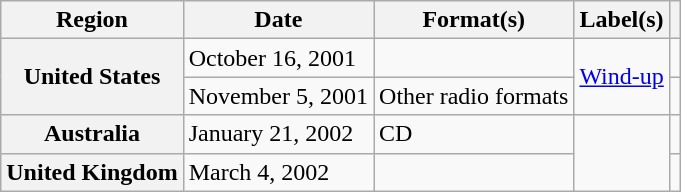<table class="wikitable plainrowheaders">
<tr>
<th scope="col">Region</th>
<th scope="col">Date</th>
<th scope="col">Format(s)</th>
<th scope="col">Label(s)</th>
<th scope="col"></th>
</tr>
<tr>
<th scope="row" rowspan="2">United States</th>
<td>October 16, 2001</td>
<td></td>
<td rowspan="2"><a href='#'>Wind-up</a></td>
<td></td>
</tr>
<tr>
<td>November 5, 2001</td>
<td>Other radio formats</td>
<td></td>
</tr>
<tr>
<th scope="row">Australia</th>
<td>January 21, 2002</td>
<td>CD</td>
<td rowspan="2"></td>
<td></td>
</tr>
<tr>
<th scope="row">United Kingdom</th>
<td>March 4, 2002</td>
<td></td>
<td></td>
</tr>
</table>
